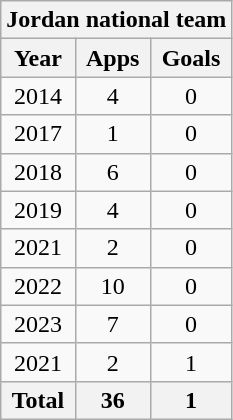<table class="wikitable" style="text-align:center">
<tr>
<th colspan=3>Jordan national team</th>
</tr>
<tr>
<th>Year</th>
<th>Apps</th>
<th>Goals</th>
</tr>
<tr>
<td>2014</td>
<td>4</td>
<td>0</td>
</tr>
<tr>
<td>2017</td>
<td>1</td>
<td>0</td>
</tr>
<tr>
<td>2018</td>
<td>6</td>
<td>0</td>
</tr>
<tr>
<td>2019</td>
<td>4</td>
<td>0</td>
</tr>
<tr>
<td>2021</td>
<td>2</td>
<td>0</td>
</tr>
<tr>
<td>2022</td>
<td>10</td>
<td>0</td>
</tr>
<tr>
<td>2023</td>
<td>7</td>
<td>0</td>
</tr>
<tr>
<td>2021</td>
<td>2</td>
<td>1</td>
</tr>
<tr>
<th>Total</th>
<th>36</th>
<th>1</th>
</tr>
</table>
